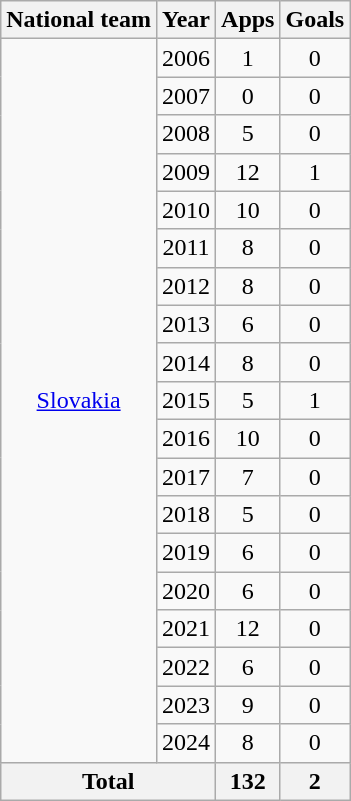<table class="wikitable" style="text-align:center">
<tr>
<th>National team</th>
<th>Year</th>
<th>Apps</th>
<th>Goals</th>
</tr>
<tr>
<td rowspan="19"><a href='#'>Slovakia</a></td>
<td>2006</td>
<td>1</td>
<td>0</td>
</tr>
<tr>
<td>2007</td>
<td>0</td>
<td>0</td>
</tr>
<tr>
<td>2008</td>
<td>5</td>
<td>0</td>
</tr>
<tr>
<td>2009</td>
<td>12</td>
<td>1</td>
</tr>
<tr>
<td>2010</td>
<td>10</td>
<td>0</td>
</tr>
<tr>
<td>2011</td>
<td>8</td>
<td>0</td>
</tr>
<tr>
<td>2012</td>
<td>8</td>
<td>0</td>
</tr>
<tr>
<td>2013</td>
<td>6</td>
<td>0</td>
</tr>
<tr>
<td>2014</td>
<td>8</td>
<td>0</td>
</tr>
<tr>
<td>2015</td>
<td>5</td>
<td>1</td>
</tr>
<tr>
<td>2016</td>
<td>10</td>
<td>0</td>
</tr>
<tr>
<td>2017</td>
<td>7</td>
<td>0</td>
</tr>
<tr>
<td>2018</td>
<td>5</td>
<td>0</td>
</tr>
<tr>
<td>2019</td>
<td>6</td>
<td>0</td>
</tr>
<tr>
<td>2020</td>
<td>6</td>
<td>0</td>
</tr>
<tr>
<td>2021</td>
<td>12</td>
<td>0</td>
</tr>
<tr>
<td>2022</td>
<td>6</td>
<td>0</td>
</tr>
<tr>
<td>2023</td>
<td>9</td>
<td>0</td>
</tr>
<tr>
<td>2024</td>
<td>8</td>
<td>0</td>
</tr>
<tr>
<th colspan="2">Total</th>
<th>132</th>
<th>2</th>
</tr>
</table>
